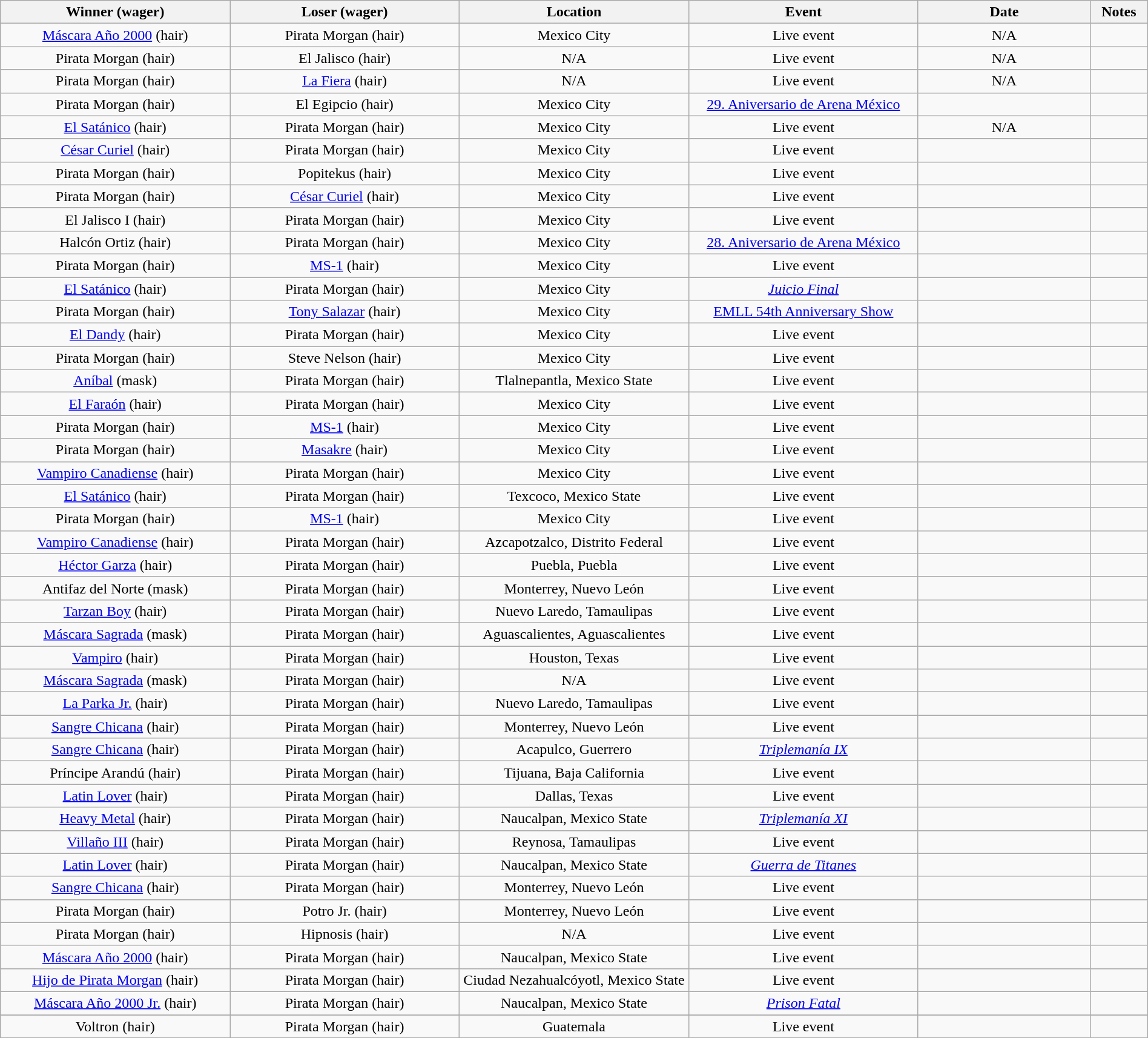<table class="wikitable sortable" width=100% style="text-align: center">
<tr>
<th width=20% scope="col">Winner (wager)</th>
<th width=20% scope="col">Loser (wager)</th>
<th width=20% scope="col">Location</th>
<th width=20% scope="col">Event</th>
<th width=15% scope="col">Date</th>
<th class="unsortable" width=5% scope="col">Notes</th>
</tr>
<tr>
<td><a href='#'>Máscara Año 2000</a> (hair)</td>
<td>Pirata Morgan (hair)</td>
<td>Mexico City</td>
<td>Live event</td>
<td>N/A</td>
<td> </td>
</tr>
<tr>
<td>Pirata Morgan (hair)</td>
<td>El Jalisco (hair)</td>
<td>N/A</td>
<td>Live event</td>
<td>N/A</td>
<td> </td>
</tr>
<tr>
<td>Pirata Morgan (hair)</td>
<td><a href='#'>La Fiera</a> (hair)</td>
<td>N/A</td>
<td>Live event</td>
<td>N/A</td>
<td> </td>
</tr>
<tr>
<td>Pirata Morgan (hair)</td>
<td>El Egipcio (hair)</td>
<td>Mexico City</td>
<td><a href='#'>29. Aniversario de Arena México</a></td>
<td></td>
<td></td>
</tr>
<tr>
<td><a href='#'>El Satánico</a> (hair)</td>
<td>Pirata Morgan (hair)</td>
<td>Mexico City</td>
<td>Live event</td>
<td>N/A</td>
<td> </td>
</tr>
<tr>
<td><a href='#'>César Curiel</a> (hair)</td>
<td>Pirata Morgan (hair)</td>
<td>Mexico City</td>
<td>Live event</td>
<td></td>
<td> </td>
</tr>
<tr>
<td>Pirata Morgan (hair)</td>
<td>Popitekus (hair)</td>
<td>Mexico City</td>
<td>Live event</td>
<td></td>
<td> </td>
</tr>
<tr>
<td>Pirata Morgan (hair)</td>
<td><a href='#'>César Curiel</a> (hair)</td>
<td>Mexico City</td>
<td>Live event</td>
<td></td>
<td> </td>
</tr>
<tr>
<td>El Jalisco I (hair)</td>
<td>Pirata Morgan (hair)</td>
<td>Mexico City</td>
<td>Live event</td>
<td></td>
<td> </td>
</tr>
<tr>
<td>Halcón Ortiz (hair)</td>
<td>Pirata Morgan (hair)</td>
<td>Mexico City</td>
<td><a href='#'>28. Aniversario de Arena México</a></td>
<td></td>
<td></td>
</tr>
<tr>
<td>Pirata Morgan (hair)</td>
<td><a href='#'>MS-1</a> (hair)</td>
<td>Mexico City</td>
<td>Live event</td>
<td></td>
<td> </td>
</tr>
<tr>
<td><a href='#'>El Satánico</a> (hair)</td>
<td>Pirata Morgan (hair)</td>
<td>Mexico City</td>
<td><em><a href='#'>Juicio Final</a></em></td>
<td></td>
<td></td>
</tr>
<tr>
<td>Pirata Morgan (hair)</td>
<td><a href='#'>Tony Salazar</a> (hair)</td>
<td>Mexico City</td>
<td><a href='#'>EMLL 54th Anniversary Show</a></td>
<td></td>
<td></td>
</tr>
<tr>
<td><a href='#'>El Dandy</a> (hair)</td>
<td>Pirata Morgan (hair)</td>
<td>Mexico City</td>
<td>Live event</td>
<td></td>
<td> </td>
</tr>
<tr>
<td>Pirata Morgan (hair)</td>
<td>Steve Nelson (hair)</td>
<td>Mexico City</td>
<td>Live event</td>
<td></td>
<td> </td>
</tr>
<tr>
<td><a href='#'>Aníbal</a> (mask)</td>
<td>Pirata Morgan (hair)</td>
<td>Tlalnepantla, Mexico State</td>
<td>Live event</td>
<td></td>
<td> </td>
</tr>
<tr>
<td><a href='#'>El Faraón</a> (hair)</td>
<td>Pirata Morgan (hair)</td>
<td>Mexico City</td>
<td>Live event</td>
<td></td>
<td> </td>
</tr>
<tr>
<td>Pirata Morgan (hair)</td>
<td><a href='#'>MS-1</a> (hair)</td>
<td>Mexico City</td>
<td>Live event</td>
<td></td>
<td> </td>
</tr>
<tr>
<td>Pirata Morgan (hair)</td>
<td><a href='#'>Masakre</a> (hair)</td>
<td>Mexico City</td>
<td>Live event</td>
<td></td>
<td> </td>
</tr>
<tr>
<td><a href='#'>Vampiro Canadiense</a> (hair)</td>
<td>Pirata Morgan (hair)</td>
<td>Mexico City</td>
<td>Live event</td>
<td></td>
<td></td>
</tr>
<tr>
<td><a href='#'>El Satánico</a> (hair)</td>
<td>Pirata Morgan (hair)</td>
<td>Texcoco, Mexico State</td>
<td>Live event</td>
<td></td>
<td> </td>
</tr>
<tr>
<td>Pirata Morgan (hair)</td>
<td><a href='#'>MS-1</a> (hair)</td>
<td>Mexico City</td>
<td>Live event</td>
<td></td>
<td> </td>
</tr>
<tr>
<td><a href='#'>Vampiro Canadiense</a> (hair)</td>
<td>Pirata Morgan (hair)</td>
<td>Azcapotzalco, Distrito Federal</td>
<td>Live event</td>
<td></td>
<td> </td>
</tr>
<tr>
<td><a href='#'>Héctor Garza</a> (hair)</td>
<td>Pirata Morgan (hair)</td>
<td>Puebla, Puebla</td>
<td>Live event</td>
<td></td>
<td> </td>
</tr>
<tr>
<td>Antifaz del Norte (mask)</td>
<td>Pirata Morgan (hair)</td>
<td>Monterrey, Nuevo León</td>
<td>Live event</td>
<td></td>
<td> </td>
</tr>
<tr>
<td><a href='#'>Tarzan Boy</a> (hair)</td>
<td>Pirata Morgan (hair)</td>
<td>Nuevo Laredo, Tamaulipas</td>
<td>Live event</td>
<td></td>
<td> </td>
</tr>
<tr>
<td><a href='#'>Máscara Sagrada</a> (mask)</td>
<td>Pirata Morgan (hair)</td>
<td>Aguascalientes, Aguascalientes</td>
<td>Live event</td>
<td></td>
<td> </td>
</tr>
<tr>
<td><a href='#'>Vampiro</a> (hair)</td>
<td>Pirata Morgan (hair)</td>
<td>Houston, Texas</td>
<td>Live event</td>
<td></td>
<td> </td>
</tr>
<tr>
<td><a href='#'>Máscara Sagrada</a> (mask)</td>
<td>Pirata Morgan (hair)</td>
<td>N/A</td>
<td>Live event</td>
<td></td>
<td> </td>
</tr>
<tr>
<td><a href='#'>La Parka Jr.</a> (hair)</td>
<td>Pirata Morgan (hair)</td>
<td>Nuevo Laredo, Tamaulipas</td>
<td>Live event</td>
<td></td>
<td> </td>
</tr>
<tr>
<td><a href='#'>Sangre Chicana</a> (hair)</td>
<td>Pirata Morgan (hair)</td>
<td>Monterrey, Nuevo León</td>
<td>Live event</td>
<td></td>
<td></td>
</tr>
<tr>
<td><a href='#'>Sangre Chicana</a> (hair)</td>
<td>Pirata Morgan (hair)</td>
<td>Acapulco, Guerrero</td>
<td><em><a href='#'>Triplemanía IX</a></em></td>
<td></td>
<td></td>
</tr>
<tr>
<td>Príncipe Arandú (hair)</td>
<td>Pirata Morgan (hair)</td>
<td>Tijuana, Baja California</td>
<td>Live event</td>
<td></td>
<td></td>
</tr>
<tr>
<td><a href='#'>Latin Lover</a> (hair)</td>
<td>Pirata Morgan (hair)</td>
<td>Dallas, Texas</td>
<td>Live event</td>
<td></td>
<td> </td>
</tr>
<tr>
<td><a href='#'>Heavy Metal</a> (hair)</td>
<td>Pirata Morgan (hair)</td>
<td>Naucalpan, Mexico State</td>
<td><em><a href='#'>Triplemanía XI</a></em></td>
<td></td>
<td></td>
</tr>
<tr>
<td><a href='#'>Villaño III</a> (hair)</td>
<td>Pirata Morgan (hair)</td>
<td>Reynosa, Tamaulipas</td>
<td>Live event</td>
<td></td>
<td></td>
</tr>
<tr>
<td><a href='#'>Latin Lover</a> (hair)</td>
<td>Pirata Morgan (hair)</td>
<td>Naucalpan, Mexico State</td>
<td><em><a href='#'>Guerra de Titanes</a></em></td>
<td></td>
<td></td>
</tr>
<tr>
<td><a href='#'>Sangre Chicana</a> (hair)</td>
<td>Pirata Morgan (hair)</td>
<td>Monterrey, Nuevo León</td>
<td>Live event</td>
<td></td>
<td></td>
</tr>
<tr>
<td>Pirata Morgan (hair)</td>
<td>Potro Jr. (hair)</td>
<td>Monterrey, Nuevo León</td>
<td>Live event</td>
<td></td>
<td> </td>
</tr>
<tr>
<td>Pirata Morgan (hair)</td>
<td>Hipnosis (hair)</td>
<td>N/A</td>
<td>Live event</td>
<td></td>
<td> </td>
</tr>
<tr>
<td><a href='#'>Máscara Año 2000</a> (hair)</td>
<td>Pirata Morgan (hair)</td>
<td>Naucalpan, Mexico State</td>
<td>Live event</td>
<td></td>
<td></td>
</tr>
<tr>
<td><a href='#'>Hijo de Pirata Morgan</a> (hair)</td>
<td>Pirata Morgan (hair)</td>
<td>Ciudad Nezahualcóyotl, Mexico State</td>
<td>Live event</td>
<td></td>
<td></td>
</tr>
<tr>
<td><a href='#'>Máscara Año 2000 Jr.</a> (hair)</td>
<td>Pirata Morgan (hair)</td>
<td>Naucalpan, Mexico State</td>
<td><em><a href='#'>Prison Fatal</a></em></td>
<td></td>
<td></td>
</tr>
<tr |Pirata Morgan (hair) || >
</tr>
<tr>
<td>Voltron (hair)</td>
<td>Pirata Morgan (hair)</td>
<td>Guatemala</td>
<td>Live event</td>
<td></td>
<td></td>
</tr>
</table>
